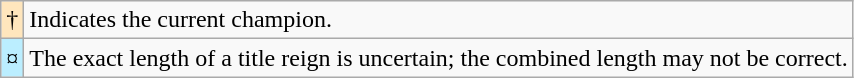<table class="wikitable">
<tr>
<td style="background-color:#ffe6bd">†</td>
<td>Indicates the current champion.</td>
</tr>
<tr>
<td style="background-color:#bbeeff">¤</td>
<td>The exact length of a title reign is uncertain; the combined length may not be correct.</td>
</tr>
</table>
